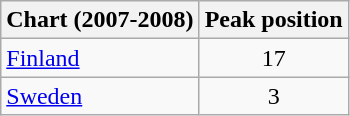<table class="wikitable">
<tr>
<th align="left">Chart (2007-2008)</th>
<th align="center">Peak position</th>
</tr>
<tr>
<td align="left"><a href='#'>Finland</a></td>
<td align="center">17</td>
</tr>
<tr>
<td align="left"><a href='#'>Sweden</a></td>
<td align="center">3</td>
</tr>
</table>
